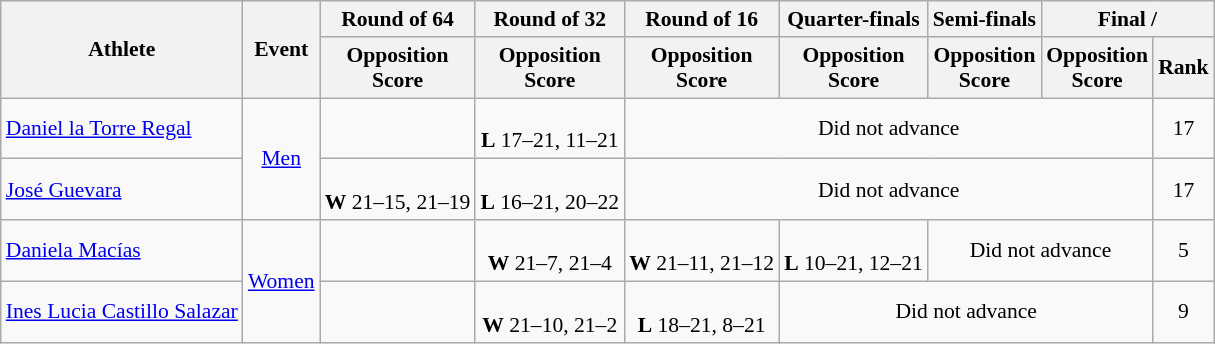<table class="wikitable" style="font-size:90%; text-align:center">
<tr>
<th rowspan="2">Athlete</th>
<th rowspan="2">Event</th>
<th>Round of 64</th>
<th>Round of 32</th>
<th>Round of 16</th>
<th>Quarter-finals</th>
<th>Semi-finals</th>
<th colspan="2">Final / </th>
</tr>
<tr>
<th>Opposition<br>Score</th>
<th>Opposition<br>Score</th>
<th>Opposition<br>Score</th>
<th>Opposition<br>Score</th>
<th>Opposition<br>Score</th>
<th>Opposition<br>Score</th>
<th>Rank</th>
</tr>
<tr>
<td align="left"><a href='#'>Daniel la Torre Regal</a></td>
<td align="center" rowspan="2"><a href='#'>Men</a></td>
<td></td>
<td><br><strong>L</strong> 17–21, 11–21</td>
<td colspan="4">Did not advance</td>
<td>17</td>
</tr>
<tr>
<td align="left"><a href='#'>José Guevara</a></td>
<td><br><strong>W</strong> 21–15, 21–19</td>
<td><br><strong>L</strong> 16–21, 20–22</td>
<td colspan="4">Did not advance</td>
<td>17</td>
</tr>
<tr>
<td align="left"><a href='#'>Daniela Macías</a></td>
<td align="center" rowspan="2"><a href='#'>Women</a></td>
<td></td>
<td><br><strong>W</strong> 21–7, 21–4</td>
<td><br><strong>W</strong> 21–11, 21–12</td>
<td><br><strong>L</strong> 10–21, 12–21</td>
<td colspan="2">Did not advance</td>
<td>5</td>
</tr>
<tr>
<td align="left"><a href='#'>Ines Lucia Castillo Salazar</a></td>
<td></td>
<td><br><strong>W</strong> 21–10, 21–2</td>
<td><br><strong>L</strong> 18–21, 8–21</td>
<td colspan="3">Did not advance</td>
<td>9</td>
</tr>
</table>
